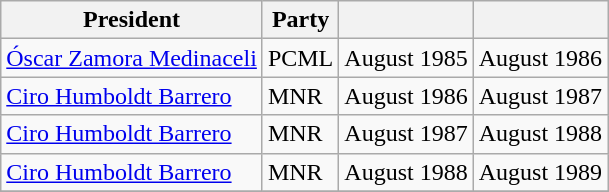<table class="wikitable">
<tr>
<th>President</th>
<th>Party</th>
<th></th>
<th></th>
</tr>
<tr>
<td><a href='#'>Óscar Zamora Medinaceli</a></td>
<td>PCML</td>
<td>August 1985</td>
<td>August 1986</td>
</tr>
<tr>
<td><a href='#'>Ciro Humboldt Barrero</a></td>
<td>MNR</td>
<td>August 1986</td>
<td>August 1987</td>
</tr>
<tr>
<td><a href='#'>Ciro Humboldt Barrero</a></td>
<td>MNR</td>
<td>August 1987</td>
<td>August 1988</td>
</tr>
<tr>
<td><a href='#'>Ciro Humboldt Barrero</a></td>
<td>MNR</td>
<td>August 1988</td>
<td>August 1989</td>
</tr>
<tr>
</tr>
</table>
